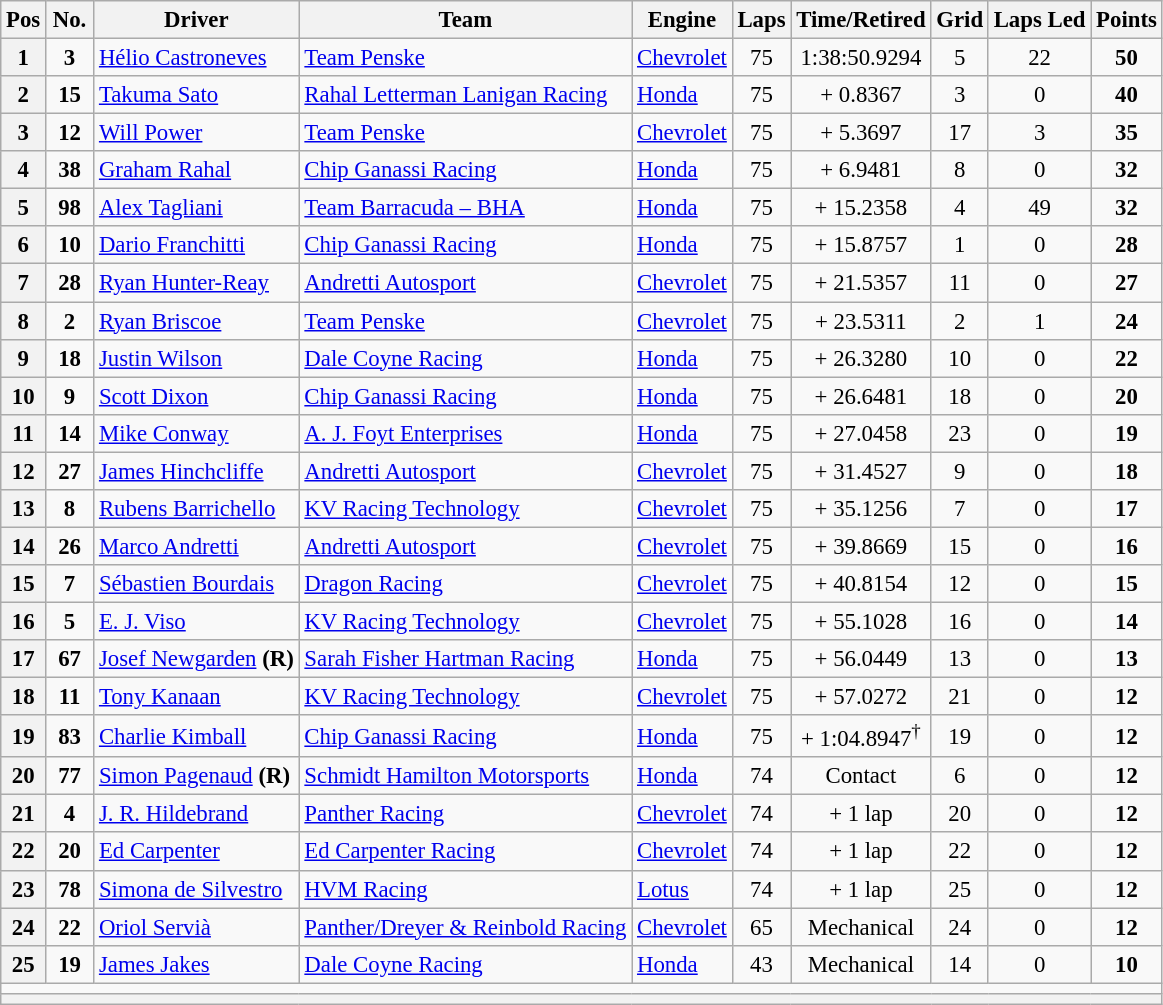<table class="wikitable" style="font-size: 95%">
<tr>
<th>Pos</th>
<th>No.</th>
<th>Driver</th>
<th>Team</th>
<th>Engine</th>
<th>Laps</th>
<th>Time/Retired</th>
<th>Grid</th>
<th>Laps Led</th>
<th>Points</th>
</tr>
<tr>
<th>1</th>
<td align="center"><strong>3</strong></td>
<td> <a href='#'>Hélio Castroneves</a></td>
<td><a href='#'>Team Penske</a></td>
<td><a href='#'>Chevrolet</a></td>
<td align=center>75</td>
<td align=center>1:38:50.9294</td>
<td align=center>5</td>
<td align=center>22</td>
<td align=center><strong>50</strong></td>
</tr>
<tr>
<th>2</th>
<td align="center"><strong>15</strong></td>
<td> <a href='#'>Takuma Sato</a></td>
<td><a href='#'>Rahal Letterman Lanigan Racing</a></td>
<td><a href='#'>Honda</a></td>
<td align=center>75</td>
<td align=center>+ 0.8367</td>
<td align=center>3</td>
<td align=center>0</td>
<td align=center><strong>40</strong></td>
</tr>
<tr>
<th>3</th>
<td align="center"><strong>12</strong></td>
<td> <a href='#'>Will Power</a></td>
<td><a href='#'>Team Penske</a></td>
<td><a href='#'>Chevrolet</a></td>
<td align=center>75</td>
<td align=center>+ 5.3697</td>
<td align=center>17</td>
<td align=center>3</td>
<td align=center><strong>35</strong></td>
</tr>
<tr>
<th>4</th>
<td align="center"><strong>38</strong></td>
<td> <a href='#'>Graham Rahal</a></td>
<td><a href='#'>Chip Ganassi Racing</a></td>
<td><a href='#'>Honda</a></td>
<td align=center>75</td>
<td align=center>+ 6.9481</td>
<td align=center>8</td>
<td align=center>0</td>
<td align=center><strong>32</strong></td>
</tr>
<tr>
<th>5</th>
<td align="center"><strong>98</strong></td>
<td> <a href='#'>Alex Tagliani</a></td>
<td><a href='#'>Team Barracuda – BHA</a></td>
<td><a href='#'>Honda</a></td>
<td align=center>75</td>
<td align=center>+ 15.2358</td>
<td align=center>4</td>
<td align=center>49</td>
<td align=center><strong>32</strong></td>
</tr>
<tr>
<th>6</th>
<td align="center"><strong>10</strong></td>
<td> <a href='#'>Dario Franchitti</a></td>
<td><a href='#'>Chip Ganassi Racing</a></td>
<td><a href='#'>Honda</a></td>
<td align=center>75</td>
<td align=center>+ 15.8757</td>
<td align=center>1</td>
<td align=center>0</td>
<td align=center><strong>28</strong></td>
</tr>
<tr>
<th>7</th>
<td align="center"><strong>28</strong></td>
<td> <a href='#'>Ryan Hunter-Reay</a></td>
<td><a href='#'>Andretti Autosport</a></td>
<td><a href='#'>Chevrolet</a></td>
<td align=center>75</td>
<td align=center>+ 21.5357</td>
<td align=center>11</td>
<td align=center>0</td>
<td align=center><strong>27</strong></td>
</tr>
<tr>
<th>8</th>
<td align="center"><strong>2</strong></td>
<td> <a href='#'>Ryan Briscoe</a></td>
<td><a href='#'>Team Penske</a></td>
<td><a href='#'>Chevrolet</a></td>
<td align=center>75</td>
<td align=center>+ 23.5311</td>
<td align=center>2</td>
<td align=center>1</td>
<td align=center><strong>24</strong></td>
</tr>
<tr>
<th>9</th>
<td align="center"><strong>18</strong></td>
<td> <a href='#'>Justin Wilson</a></td>
<td><a href='#'>Dale Coyne Racing</a></td>
<td><a href='#'>Honda</a></td>
<td align=center>75</td>
<td align=center>+ 26.3280</td>
<td align=center>10</td>
<td align=center>0</td>
<td align=center><strong>22</strong></td>
</tr>
<tr>
<th>10</th>
<td align="center"><strong>9</strong></td>
<td> <a href='#'>Scott Dixon</a></td>
<td><a href='#'>Chip Ganassi Racing</a></td>
<td><a href='#'>Honda</a></td>
<td align=center>75</td>
<td align=center>+ 26.6481</td>
<td align=center>18</td>
<td align=center>0</td>
<td align=center><strong>20</strong></td>
</tr>
<tr>
<th>11</th>
<td align="center"><strong>14</strong></td>
<td> <a href='#'>Mike Conway</a></td>
<td><a href='#'>A. J. Foyt Enterprises</a></td>
<td><a href='#'>Honda</a></td>
<td align=center>75</td>
<td align=center>+ 27.0458</td>
<td align=center>23</td>
<td align=center>0</td>
<td align=center><strong>19</strong></td>
</tr>
<tr>
<th>12</th>
<td align="center"><strong>27</strong></td>
<td> <a href='#'>James Hinchcliffe</a></td>
<td><a href='#'>Andretti Autosport</a></td>
<td><a href='#'>Chevrolet</a></td>
<td align=center>75</td>
<td align=center>+ 31.4527</td>
<td align=center>9</td>
<td align=center>0</td>
<td align=center><strong>18</strong></td>
</tr>
<tr>
<th>13</th>
<td align="center"><strong>8</strong></td>
<td> <a href='#'>Rubens Barrichello</a></td>
<td><a href='#'>KV Racing Technology</a></td>
<td><a href='#'>Chevrolet</a></td>
<td align=center>75</td>
<td align=center>+ 35.1256</td>
<td align=center>7</td>
<td align=center>0</td>
<td align=center><strong>17</strong></td>
</tr>
<tr>
<th>14</th>
<td align="center"><strong>26</strong></td>
<td> <a href='#'>Marco Andretti</a></td>
<td><a href='#'>Andretti Autosport</a></td>
<td><a href='#'>Chevrolet</a></td>
<td align=center>75</td>
<td align=center>+ 39.8669</td>
<td align=center>15</td>
<td align=center>0</td>
<td align=center><strong>16</strong></td>
</tr>
<tr>
<th>15</th>
<td align="center"><strong>7</strong></td>
<td> <a href='#'>Sébastien Bourdais</a></td>
<td><a href='#'>Dragon Racing</a></td>
<td><a href='#'>Chevrolet</a></td>
<td align=center>75</td>
<td align=center>+ 40.8154</td>
<td align=center>12</td>
<td align=center>0</td>
<td align=center><strong>15</strong></td>
</tr>
<tr>
<th>16</th>
<td align="center"><strong>5</strong></td>
<td> <a href='#'>E. J. Viso</a></td>
<td><a href='#'>KV Racing Technology</a></td>
<td><a href='#'>Chevrolet</a></td>
<td align=center>75</td>
<td align=center>+ 55.1028</td>
<td align=center>16</td>
<td align=center>0</td>
<td align=center><strong>14</strong></td>
</tr>
<tr>
<th>17</th>
<td align="center"><strong>67</strong></td>
<td> <a href='#'>Josef Newgarden</a> <strong>(R)</strong></td>
<td><a href='#'>Sarah Fisher Hartman Racing</a></td>
<td><a href='#'>Honda</a></td>
<td align=center>75</td>
<td align=center>+ 56.0449</td>
<td align=center>13</td>
<td align=center>0</td>
<td align=center><strong>13</strong></td>
</tr>
<tr>
<th>18</th>
<td align="center"><strong>11</strong></td>
<td> <a href='#'>Tony Kanaan</a></td>
<td><a href='#'>KV Racing Technology</a></td>
<td><a href='#'>Chevrolet</a></td>
<td align=center>75</td>
<td align=center>+ 57.0272</td>
<td align=center>21</td>
<td align=center>0</td>
<td align=center><strong>12</strong></td>
</tr>
<tr>
<th>19</th>
<td align="center"><strong>83</strong></td>
<td> <a href='#'>Charlie Kimball</a></td>
<td><a href='#'>Chip Ganassi Racing</a></td>
<td><a href='#'>Honda</a></td>
<td align=center>75</td>
<td align=center>+ 1:04.8947<sup>†</sup></td>
<td align=center>19</td>
<td align=center>0</td>
<td align=center><strong>12</strong></td>
</tr>
<tr>
<th>20</th>
<td align=center width="25"><strong>77</strong></td>
<td> <a href='#'>Simon Pagenaud</a> <strong>(R)</strong></td>
<td><a href='#'>Schmidt Hamilton Motorsports</a></td>
<td><a href='#'>Honda</a></td>
<td align=center>74</td>
<td align=center>Contact</td>
<td align=center>6</td>
<td align=center>0</td>
<td align=center><strong>12</strong></td>
</tr>
<tr>
<th>21</th>
<td align="center"><strong>4</strong></td>
<td> <a href='#'>J. R. Hildebrand</a></td>
<td><a href='#'>Panther Racing</a></td>
<td><a href='#'>Chevrolet</a></td>
<td align=center>74</td>
<td align=center>+ 1 lap</td>
<td align=center>20</td>
<td align=center>0</td>
<td align=center><strong>12</strong></td>
</tr>
<tr>
<th>22</th>
<td align="center"><strong>20</strong></td>
<td> <a href='#'>Ed Carpenter</a></td>
<td><a href='#'>Ed Carpenter Racing</a></td>
<td><a href='#'>Chevrolet</a></td>
<td align=center>74</td>
<td align=center>+ 1 lap</td>
<td align=center>22</td>
<td align=center>0</td>
<td align=center><strong>12</strong></td>
</tr>
<tr>
<th>23</th>
<td align="center"><strong>78</strong></td>
<td> <a href='#'>Simona de Silvestro</a></td>
<td><a href='#'>HVM Racing</a></td>
<td><a href='#'>Lotus</a></td>
<td align=center>74</td>
<td align=center>+ 1 lap</td>
<td align=center>25</td>
<td align=center>0</td>
<td align=center><strong>12</strong></td>
</tr>
<tr>
<th>24</th>
<td align="center"><strong>22</strong></td>
<td> <a href='#'>Oriol Servià</a></td>
<td><a href='#'>Panther/Dreyer & Reinbold Racing</a></td>
<td><a href='#'>Chevrolet</a></td>
<td align=center>65</td>
<td align=center>Mechanical</td>
<td align=center>24</td>
<td align=center>0</td>
<td align=center><strong>12</strong></td>
</tr>
<tr>
<th>25</th>
<td align="center"><strong>19</strong></td>
<td> <a href='#'>James Jakes</a></td>
<td><a href='#'>Dale Coyne Racing</a></td>
<td><a href='#'>Honda</a></td>
<td align=center>43</td>
<td align=center>Mechanical</td>
<td align=center>14</td>
<td align=center>0</td>
<td align=center><strong>10</strong></td>
</tr>
<tr>
<td colspan=10></td>
</tr>
<tr>
<th colspan=10></th>
</tr>
</table>
